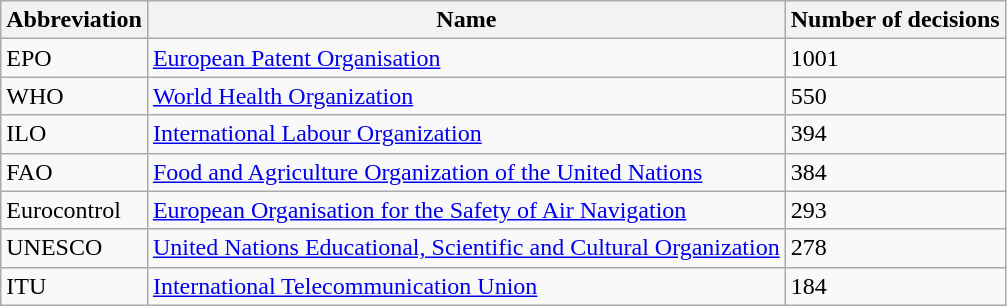<table class="wikitable sortable">
<tr>
<th>Abbreviation</th>
<th>Name</th>
<th>Number of decisions</th>
</tr>
<tr>
<td>EPO</td>
<td><a href='#'>European Patent Organisation</a></td>
<td>1001</td>
</tr>
<tr>
<td>WHO</td>
<td><a href='#'>World Health Organization</a></td>
<td>550</td>
</tr>
<tr>
<td>ILO</td>
<td><a href='#'>International Labour Organization</a></td>
<td>394</td>
</tr>
<tr>
<td>FAO</td>
<td><a href='#'>Food and Agriculture Organization of the United Nations</a></td>
<td>384</td>
</tr>
<tr>
<td>Eurocontrol</td>
<td><a href='#'>European Organisation for the Safety of Air Navigation</a></td>
<td>293</td>
</tr>
<tr>
<td>UNESCO</td>
<td><a href='#'>United Nations Educational, Scientific and Cultural Organization</a></td>
<td>278</td>
</tr>
<tr>
<td>ITU</td>
<td><a href='#'>International Telecommunication Union</a></td>
<td>184</td>
</tr>
</table>
